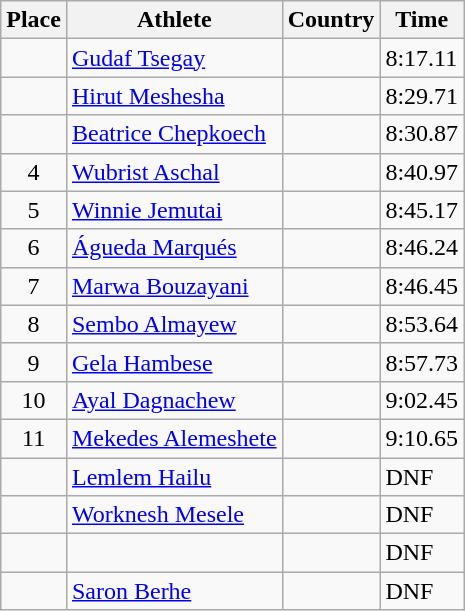<table class="wikitable">
<tr>
<th>Place</th>
<th>Athlete</th>
<th>Country</th>
<th>Time</th>
</tr>
<tr>
<td align=center></td>
<td><a href='#'>Gudaf Tsegay</a></td>
<td></td>
<td>8:17.11</td>
</tr>
<tr>
<td align=center></td>
<td><a href='#'>Hirut Meshesha</a></td>
<td></td>
<td>8:29.71</td>
</tr>
<tr>
<td align=center></td>
<td><a href='#'>Beatrice Chepkoech</a></td>
<td></td>
<td>8:30.87</td>
</tr>
<tr>
<td align=center>4</td>
<td><a href='#'>Wubrist Aschal</a></td>
<td></td>
<td>8:40.97</td>
</tr>
<tr>
<td align=center>5</td>
<td><a href='#'>Winnie Jemutai</a></td>
<td></td>
<td>8:45.17</td>
</tr>
<tr>
<td align=center>6</td>
<td><a href='#'>Águeda Marqués</a></td>
<td></td>
<td>8:46.24</td>
</tr>
<tr>
<td align=center>7</td>
<td><a href='#'>Marwa Bouzayani</a></td>
<td></td>
<td>8:46.45</td>
</tr>
<tr>
<td align=center>8</td>
<td><a href='#'>Sembo Almayew</a></td>
<td></td>
<td>8:53.64</td>
</tr>
<tr>
<td align=center>9</td>
<td><a href='#'>Gela Hambese</a></td>
<td></td>
<td>8:57.73</td>
</tr>
<tr>
<td align=center>10</td>
<td><a href='#'>Ayal Dagnachew</a></td>
<td></td>
<td>9:02.45</td>
</tr>
<tr>
<td align=center>11</td>
<td><a href='#'>Mekedes Alemeshete</a></td>
<td></td>
<td>9:10.65</td>
</tr>
<tr>
<td align=center></td>
<td><a href='#'>Lemlem Hailu</a></td>
<td></td>
<td>DNF</td>
</tr>
<tr>
<td align=center></td>
<td><a href='#'>Worknesh Mesele</a></td>
<td></td>
<td>DNF</td>
</tr>
<tr>
<td align=center></td>
<td></td>
<td></td>
<td>DNF</td>
</tr>
<tr>
<td align=center></td>
<td><a href='#'>Saron Berhe</a></td>
<td></td>
<td>DNF</td>
</tr>
</table>
